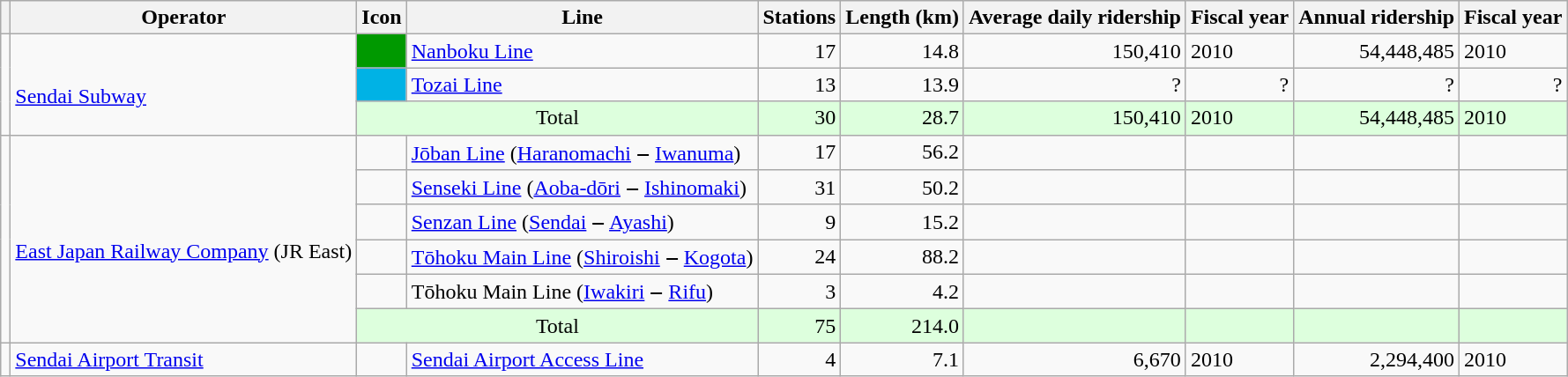<table class="wikitable sortable">
<tr>
<th></th>
<th>Operator</th>
<th>Icon</th>
<th>Line</th>
<th>Stations</th>
<th>Length (km)</th>
<th>Average daily ridership</th>
<th>Fiscal year</th>
<th>Annual ridership</th>
<th>Fiscal year</th>
</tr>
<tr>
<td rowspan="3" style="text-align:center"></td>
<td rowspan="3"><br><a href='#'>Sendai Subway</a></td>
<td style="background:#090;"> </td>
<td><a href='#'>Nanboku Line</a></td>
<td style="text-align:right">17</td>
<td style="text-align:right">14.8</td>
<td style="text-align:right">150,410</td>
<td>2010</td>
<td style="text-align:right">54,448,485</td>
<td>2010</td>
</tr>
<tr style="text-align:left;" colspan="2">
<td style="background:#00b2e5" ;"> </td>
<td><a href='#'>Tozai Line</a></td>
<td style="text-align:right">13</td>
<td style="text-align:right">13.9</td>
<td style="text-align:right">?</td>
<td style="text-align:right">?</td>
<td style="text-align:right">?</td>
<td style="text-align:right">?</td>
</tr>
<tr style="background:#ddffdd;">
<td colspan="2" style="text-align:center;">Total</td>
<td style="text-align:right">30</td>
<td style="text-align:right">28.7</td>
<td style="text-align:right">150,410</td>
<td>2010</td>
<td style="text-align:right">54,448,485</td>
<td>2010</td>
</tr>
<tr>
<td rowspan="6" style="text-align:center"></td>
<td rowspan="6"><br><a href='#'>East Japan Railway Company</a> (JR East)</td>
<td></td>
<td><a href='#'>Jōban Line</a> (<a href='#'>Haranomachi</a> ‒ <a href='#'>Iwanuma</a>)</td>
<td style="text-align:right">17</td>
<td style="text-align:right">56.2</td>
<td></td>
<td></td>
<td></td>
<td></td>
</tr>
<tr>
<td></td>
<td><a href='#'>Senseki Line</a> (<a href='#'>Aoba-dōri</a> ‒ <a href='#'>Ishinomaki</a>)</td>
<td style="text-align:right">31</td>
<td style="text-align:right">50.2</td>
<td></td>
<td></td>
<td></td>
<td></td>
</tr>
<tr>
<td></td>
<td><a href='#'>Senzan Line</a> (<a href='#'>Sendai</a> ‒ <a href='#'>Ayashi</a>)</td>
<td style="text-align:right">9</td>
<td style="text-align:right">15.2</td>
<td></td>
<td></td>
<td></td>
<td></td>
</tr>
<tr>
<td></td>
<td><a href='#'>Tōhoku Main Line</a> (<a href='#'>Shiroishi</a> ‒ <a href='#'>Kogota</a>)</td>
<td style="text-align:right">24</td>
<td style="text-align:right">88.2</td>
<td></td>
<td></td>
<td></td>
<td></td>
</tr>
<tr>
<td></td>
<td>Tōhoku Main Line (<a href='#'>Iwakiri</a> ‒ <a href='#'>Rifu</a>)</td>
<td style="text-align:right">3</td>
<td style="text-align:right">4.2</td>
<td></td>
<td></td>
<td></td>
<td></td>
</tr>
<tr style="background:#ddffdd;">
<td colspan="2" style="text-align:center;">Total</td>
<td style="text-align:right">75</td>
<td style="text-align:right">214.0</td>
<td></td>
<td></td>
<td></td>
<td><br></td>
</tr>
<tr>
<td style="text-align:center"></td>
<td><a href='#'>Sendai Airport Transit</a></td>
<td></td>
<td><a href='#'>Sendai Airport Access Line</a></td>
<td style="text-align:right">4</td>
<td style="text-align:right">7.1</td>
<td style="text-align:right">6,670</td>
<td>2010</td>
<td style="text-align:right">2,294,400</td>
<td>2010</td>
</tr>
</table>
